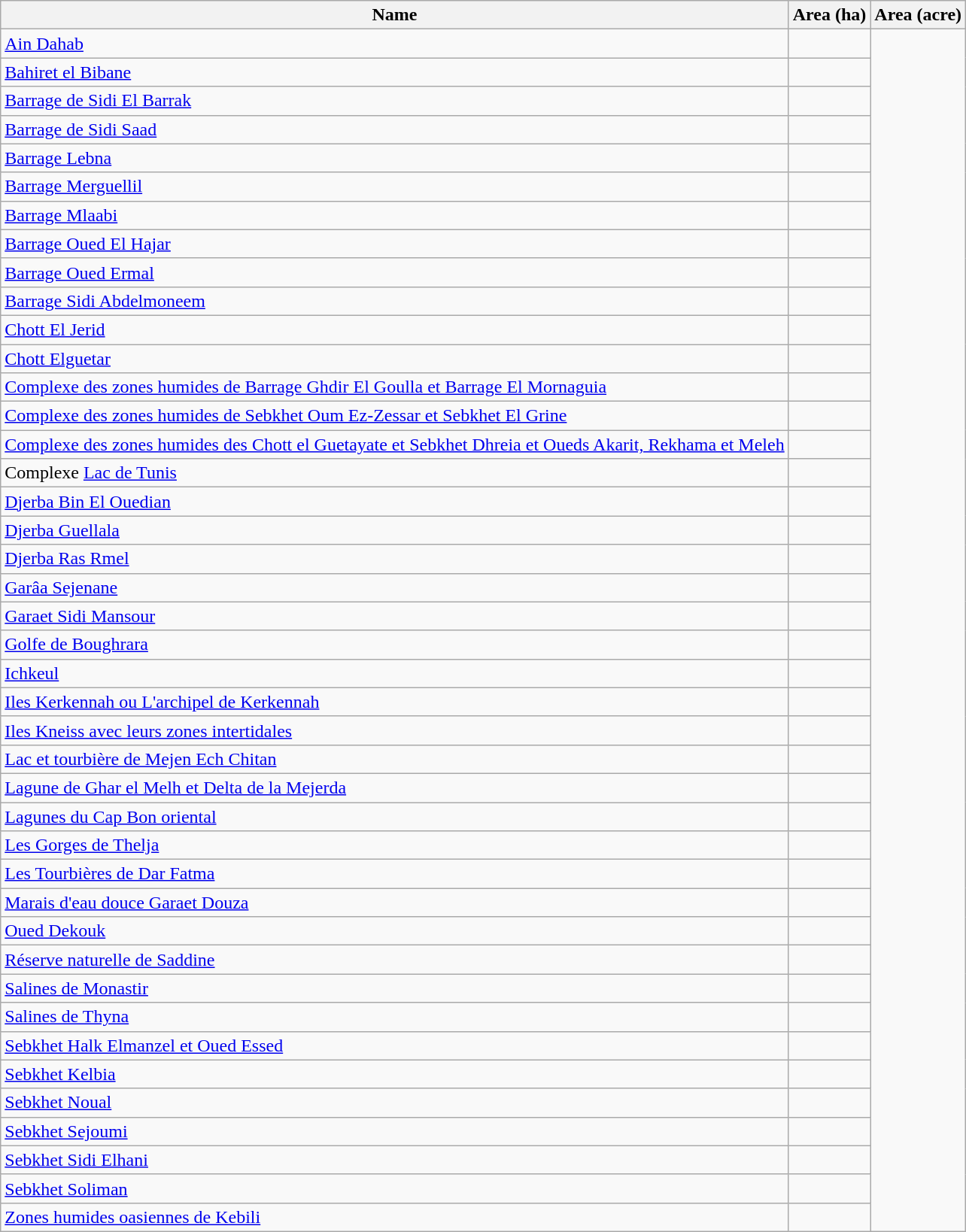<table class="wikitable sortable">
<tr>
<th scope="col" align=left>Name</th>
<th scope="col">Area (ha)</th>
<th scope="col">Area (acre)</th>
</tr>
<tr ---->
<td><a href='#'>Ain Dahab</a></td>
<td></td>
</tr>
<tr ---->
<td><a href='#'>Bahiret el Bibane</a></td>
<td></td>
</tr>
<tr ---->
<td><a href='#'>Barrage de Sidi El Barrak</a></td>
<td></td>
</tr>
<tr ---->
<td><a href='#'>Barrage de Sidi Saad</a></td>
<td></td>
</tr>
<tr ---->
<td><a href='#'>Barrage Lebna</a></td>
<td></td>
</tr>
<tr ---->
<td><a href='#'>Barrage Merguellil</a></td>
<td></td>
</tr>
<tr ---->
<td><a href='#'>Barrage Mlaabi</a></td>
<td></td>
</tr>
<tr ---->
<td><a href='#'>Barrage Oued El Hajar</a></td>
<td></td>
</tr>
<tr ---->
<td><a href='#'>Barrage Oued Ermal</a></td>
<td></td>
</tr>
<tr ---->
<td><a href='#'>Barrage Sidi Abdelmoneem</a></td>
<td></td>
</tr>
<tr ---->
<td><a href='#'>Chott El Jerid</a></td>
<td></td>
</tr>
<tr ---->
<td><a href='#'>Chott Elguetar</a></td>
<td></td>
</tr>
<tr ---->
<td><a href='#'>Complexe des zones humides de Barrage Ghdir El Goulla et Barrage El Mornaguia </a></td>
<td></td>
</tr>
<tr ---->
<td><a href='#'>Complexe des zones humides de Sebkhet Oum Ez-Zessar et Sebkhet El Grine</a></td>
<td></td>
</tr>
<tr ---->
<td><a href='#'>Complexe des zones humides des Chott el Guetayate et Sebkhet Dhreia et Oueds Akarit, Rekhama et Meleh</a></td>
<td></td>
</tr>
<tr ---->
<td>Complexe <a href='#'>Lac de Tunis</a></td>
<td></td>
</tr>
<tr ---->
<td><a href='#'>Djerba Bin El Ouedian</a></td>
<td></td>
</tr>
<tr ---->
<td><a href='#'>Djerba Guellala</a></td>
<td></td>
</tr>
<tr ---->
<td><a href='#'>Djerba Ras Rmel</a></td>
<td></td>
</tr>
<tr ---->
<td><a href='#'>Garâa Sejenane</a></td>
<td></td>
</tr>
<tr ---->
<td><a href='#'>Garaet Sidi Mansour</a></td>
<td></td>
</tr>
<tr ---->
<td><a href='#'>Golfe de Boughrara</a></td>
<td></td>
</tr>
<tr ---->
<td><a href='#'>Ichkeul</a></td>
<td></td>
</tr>
<tr ---->
<td><a href='#'>Iles Kerkennah ou L'archipel de Kerkennah</a></td>
<td></td>
</tr>
<tr ---->
<td><a href='#'>Iles Kneiss avec leurs zones intertidales</a></td>
<td></td>
</tr>
<tr ---->
<td><a href='#'>Lac et tourbière de Mejen Ech Chitan</a></td>
<td></td>
</tr>
<tr ---->
<td><a href='#'>Lagune de Ghar el Melh et Delta de la Mejerda</a></td>
<td></td>
</tr>
<tr ---->
<td><a href='#'>Lagunes du Cap Bon oriental</a></td>
<td></td>
</tr>
<tr ---->
<td><a href='#'>Les Gorges de Thelja</a></td>
<td></td>
</tr>
<tr ---->
<td><a href='#'>Les Tourbières de Dar Fatma</a></td>
<td></td>
</tr>
<tr ---->
<td><a href='#'>Marais d'eau douce Garaet Douza</a></td>
<td></td>
</tr>
<tr ---->
<td><a href='#'>Oued Dekouk</a></td>
<td></td>
</tr>
<tr ---->
<td><a href='#'>Réserve naturelle de Saddine</a></td>
<td></td>
</tr>
<tr ---->
<td><a href='#'>Salines de Monastir</a></td>
<td></td>
</tr>
<tr ---->
<td><a href='#'>Salines de Thyna</a></td>
<td></td>
</tr>
<tr ---->
<td><a href='#'>Sebkhet Halk Elmanzel et Oued Essed</a></td>
<td></td>
</tr>
<tr ---->
<td><a href='#'>Sebkhet Kelbia</a></td>
<td></td>
</tr>
<tr ---->
<td><a href='#'>Sebkhet Noual</a></td>
<td></td>
</tr>
<tr ---->
<td><a href='#'>Sebkhet Sejoumi</a></td>
<td></td>
</tr>
<tr ---->
<td><a href='#'>Sebkhet Sidi Elhani</a></td>
<td></td>
</tr>
<tr ---->
<td><a href='#'>Sebkhet Soliman</a></td>
<td></td>
</tr>
<tr ---->
<td><a href='#'>Zones humides oasiennes de Kebili</a></td>
<td></td>
</tr>
</table>
